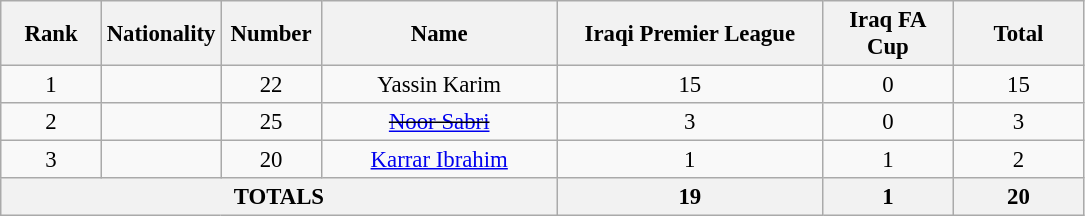<table class="wikitable" style="font-size: 95%; text-align: center;">
<tr>
<th width=60>Rank</th>
<th width=60>Nationality</th>
<th width=60>Number</th>
<th width=150>Name</th>
<th width=170>Iraqi Premier League</th>
<th width=80>Iraq FA Cup</th>
<th width=80><strong>Total</strong></th>
</tr>
<tr>
<td>1</td>
<td></td>
<td>22</td>
<td>Yassin Karim</td>
<td>15</td>
<td>0</td>
<td>15</td>
</tr>
<tr>
<td rowspan="1">2</td>
<td></td>
<td>25</td>
<td><s><a href='#'>Noor Sabri</a></s></td>
<td>3</td>
<td>0</td>
<td>3</td>
</tr>
<tr>
<td rowspan="1">3</td>
<td></td>
<td>20</td>
<td><a href='#'>Karrar Ibrahim</a></td>
<td>1</td>
<td>1</td>
<td>2</td>
</tr>
<tr>
<th colspan="4"><strong>TOTALS</strong></th>
<th><strong>19</strong></th>
<th><strong>1</strong></th>
<th><strong>20</strong></th>
</tr>
</table>
